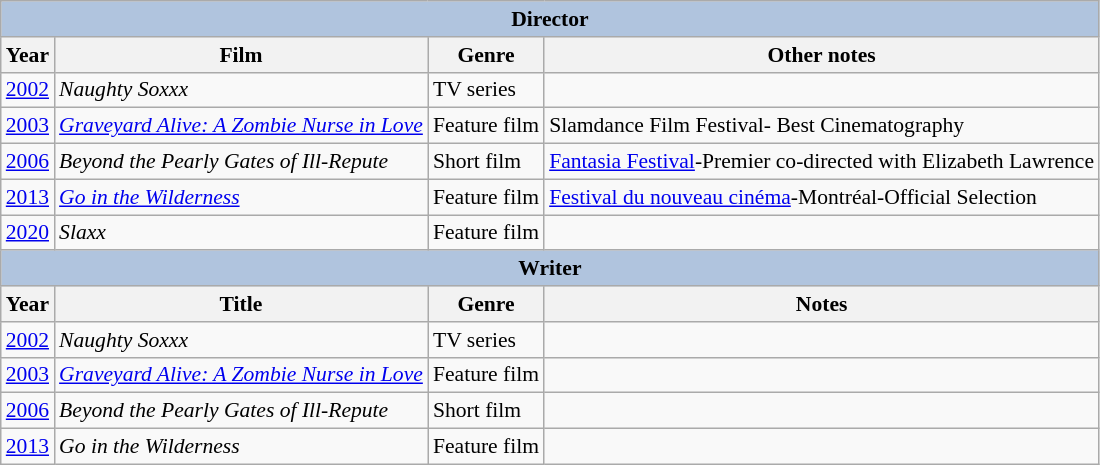<table class="wikitable" style="font-size: 90%;">
<tr>
<th colspan="4" style="background: LightSteelBlue;">Director</th>
</tr>
<tr>
<th>Year</th>
<th>Film</th>
<th>Genre</th>
<th>Other notes</th>
</tr>
<tr>
<td><a href='#'>2002</a></td>
<td><em>Naughty Soxxx</em></td>
<td>TV series</td>
<td></td>
</tr>
<tr>
<td><a href='#'>2003</a></td>
<td><em><a href='#'>Graveyard Alive: A Zombie Nurse in Love</a></em></td>
<td>Feature film</td>
<td>Slamdance Film Festival- Best Cinematography</td>
</tr>
<tr>
<td><a href='#'>2006</a></td>
<td><em>Beyond the Pearly Gates of Ill-Repute</em></td>
<td>Short film</td>
<td><a href='#'>Fantasia Festival</a>-Premier co-directed with Elizabeth Lawrence</td>
</tr>
<tr>
<td><a href='#'>2013</a></td>
<td><em><a href='#'>Go in the Wilderness</a></em></td>
<td>Feature film</td>
<td><a href='#'>Festival du nouveau cinéma</a>-Montréal-Official Selection</td>
</tr>
<tr>
<td><a href='#'>2020</a></td>
<td><em>Slaxx</em></td>
<td>Feature film</td>
<td></td>
</tr>
<tr>
<th colspan="4" style="background: LightSteelBlue;">Writer</th>
</tr>
<tr>
<th>Year</th>
<th>Title</th>
<th>Genre</th>
<th>Notes</th>
</tr>
<tr>
<td><a href='#'>2002</a></td>
<td><em>Naughty Soxxx</em></td>
<td>TV series</td>
<td></td>
</tr>
<tr>
<td><a href='#'>2003</a></td>
<td><em><a href='#'>Graveyard Alive: A Zombie Nurse in Love</a></em></td>
<td>Feature film</td>
<td></td>
</tr>
<tr>
<td><a href='#'>2006</a></td>
<td><em>Beyond the Pearly Gates of Ill-Repute</em></td>
<td>Short film</td>
<td></td>
</tr>
<tr>
<td><a href='#'>2013</a></td>
<td><em>Go in the Wilderness</em></td>
<td>Feature film</td>
</tr>
</table>
